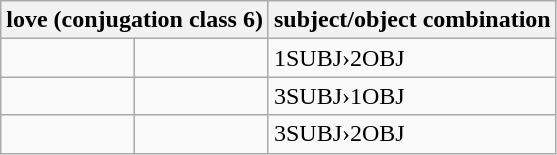<table class='wikitable'>
<tr>
<th colspan='2'>love (conjugation class 6)</th>
<th>subject/object combination</th>
</tr>
<tr>
<td></td>
<td></td>
<td>1SUBJ›2OBJ</td>
</tr>
<tr>
<td></td>
<td></td>
<td>3SUBJ›1OBJ</td>
</tr>
<tr>
<td></td>
<td></td>
<td>3SUBJ›2OBJ</td>
</tr>
</table>
